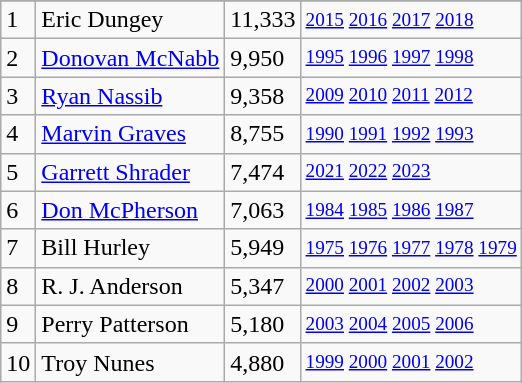<table class="wikitable">
<tr>
</tr>
<tr>
<td>1</td>
<td>Eric Dungey</td>
<td><abbr>11,333</abbr></td>
<td style="font-size:80%;"><a href='#'>2015</a> <a href='#'>2016</a> <a href='#'>2017</a> <a href='#'>2018</a></td>
</tr>
<tr>
<td>2</td>
<td><a href='#'>Donovan McNabb</a></td>
<td><abbr>9,950</abbr></td>
<td style="font-size:80%;"><a href='#'>1995</a> <a href='#'>1996</a> <a href='#'>1997</a> <a href='#'>1998</a></td>
</tr>
<tr>
<td>3</td>
<td><a href='#'>Ryan Nassib</a></td>
<td><abbr>9,358</abbr></td>
<td style="font-size:80%;"><a href='#'>2009</a> <a href='#'>2010</a> <a href='#'>2011</a> <a href='#'>2012</a></td>
</tr>
<tr>
<td>4</td>
<td><a href='#'>Marvin Graves</a></td>
<td><abbr>8,755</abbr></td>
<td style="font-size:80%;"><a href='#'>1990</a> <a href='#'>1991</a> <a href='#'>1992</a> <a href='#'>1993</a></td>
</tr>
<tr>
<td>5</td>
<td><a href='#'>Garrett Shrader</a></td>
<td><abbr>7,474</abbr></td>
<td style="font-size:80%;"><a href='#'>2021</a> <a href='#'>2022</a> <a href='#'>2023</a></td>
</tr>
<tr>
<td>6</td>
<td><a href='#'>Don McPherson</a></td>
<td><abbr>7,063</abbr></td>
<td style="font-size:80%;"><a href='#'>1984</a> <a href='#'>1985</a> <a href='#'>1986</a> <a href='#'>1987</a></td>
</tr>
<tr>
<td>7</td>
<td>Bill Hurley</td>
<td><abbr>5,949</abbr></td>
<td style="font-size:80%;"><a href='#'>1975</a> <a href='#'>1976</a> <a href='#'>1977</a> <a href='#'>1978</a> <a href='#'>1979</a></td>
</tr>
<tr>
<td>8</td>
<td>R. J. Anderson</td>
<td><abbr>5,347</abbr></td>
<td style="font-size:80%;"><a href='#'>2000</a> <a href='#'>2001</a> <a href='#'>2002</a> <a href='#'>2003</a></td>
</tr>
<tr>
<td>9</td>
<td>Perry Patterson</td>
<td><abbr>5,180</abbr></td>
<td style="font-size:80%;"><a href='#'>2003</a> <a href='#'>2004</a> <a href='#'>2005</a> <a href='#'>2006</a></td>
</tr>
<tr>
<td>10</td>
<td>Troy Nunes</td>
<td><abbr>4,880</abbr></td>
<td style="font-size:80%;"><a href='#'>1999</a> <a href='#'>2000</a> <a href='#'>2001</a> <a href='#'>2002</a></td>
</tr>
</table>
